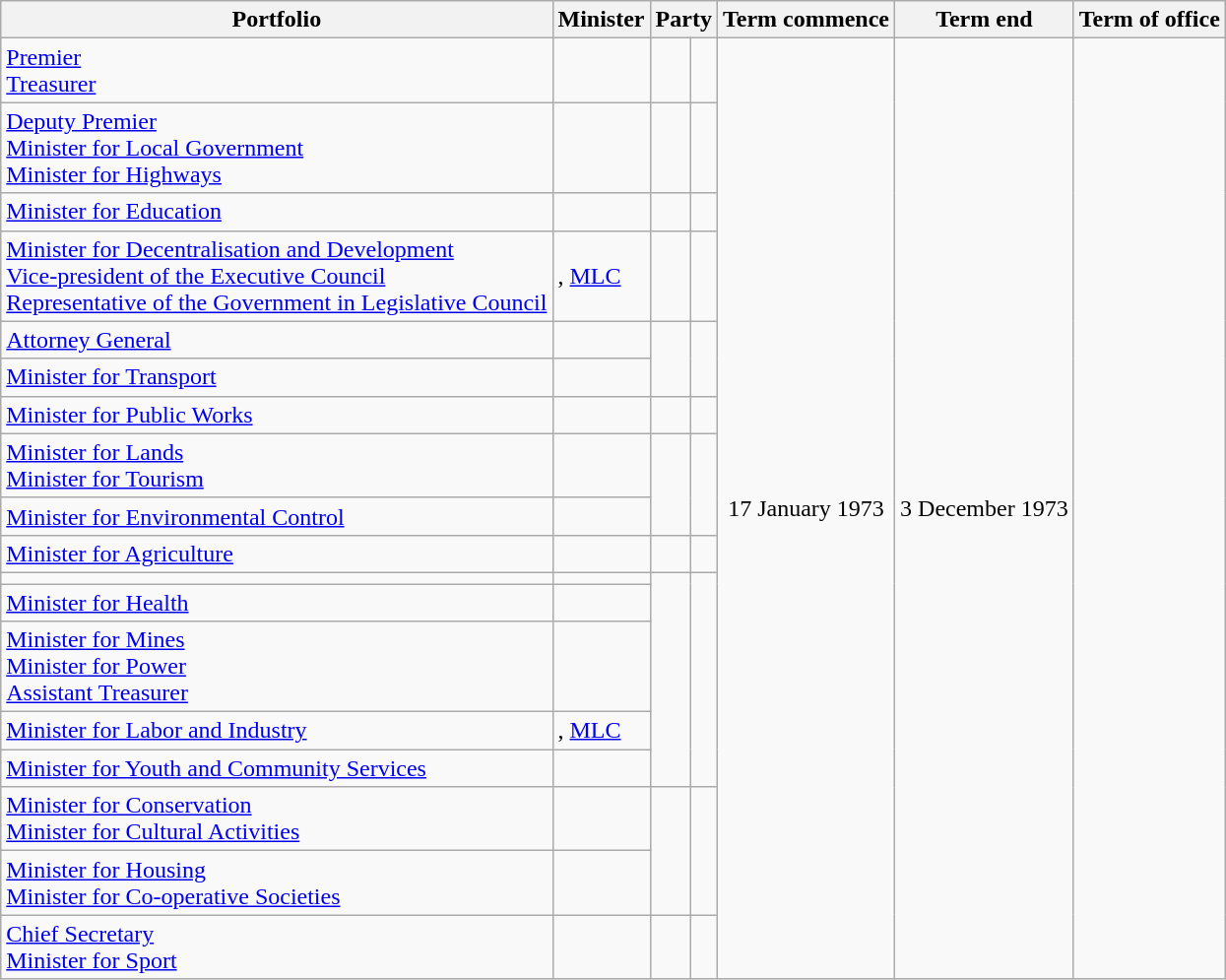<table class="wikitable sortable">
<tr>
<th>Portfolio</th>
<th>Minister</th>
<th colspan="2">Party</th>
<th>Term commence</th>
<th>Term end</th>
<th>Term of office</th>
</tr>
<tr>
<td><a href='#'>Premier</a><br><a href='#'>Treasurer</a></td>
<td></td>
<td> </td>
<td></td>
<td rowspan=18 align=center>17 January 1973</td>
<td rowspan=18 align=center>3 December 1973</td>
<td rowspan=18 align=right></td>
</tr>
<tr>
<td><a href='#'>Deputy Premier</a><br><a href='#'>Minister for Local Government</a><br><a href='#'>Minister for Highways</a></td>
<td></td>
<td> </td>
<td></td>
</tr>
<tr>
<td><a href='#'>Minister for Education</a></td>
<td></td>
<td> </td>
<td></td>
</tr>
<tr>
<td><a href='#'>Minister for Decentralisation and Development</a><br><a href='#'>Vice-president of the Executive Council</a><br><a href='#'>Representative of the Government in Legislative Council</a></td>
<td>, <a href='#'>MLC</a></td>
<td> </td>
<td></td>
</tr>
<tr>
<td><a href='#'>Attorney General</a></td>
<td> </td>
<td rowspan=2 > </td>
<td rowspan=2></td>
</tr>
<tr>
<td><a href='#'>Minister for Transport</a></td>
<td></td>
</tr>
<tr>
<td><a href='#'>Minister for Public Works</a></td>
<td></td>
<td> </td>
<td></td>
</tr>
<tr>
<td><a href='#'>Minister for Lands</a><br><a href='#'>Minister for Tourism</a></td>
<td></td>
<td rowspan=2 > </td>
<td rowspan=2></td>
</tr>
<tr>
<td><a href='#'>Minister for Environmental Control</a></td>
<td></td>
</tr>
<tr>
<td><a href='#'>Minister for Agriculture</a></td>
<td></td>
<td> </td>
<td></td>
</tr>
<tr>
<td></td>
<td></td>
<td rowspan=5 > </td>
<td rowspan=5></td>
</tr>
<tr>
<td><a href='#'>Minister for Health</a></td>
<td></td>
</tr>
<tr>
<td><a href='#'>Minister for Mines</a><br><a href='#'>Minister for Power</a><br><a href='#'>Assistant Treasurer</a></td>
<td></td>
</tr>
<tr>
<td><a href='#'>Minister for Labor and Industry</a></td>
<td>, <a href='#'>MLC</a></td>
</tr>
<tr>
<td><a href='#'>Minister for Youth and Community Services</a></td>
<td></td>
</tr>
<tr>
<td><a href='#'>Minister for Conservation</a><br><a href='#'>Minister for Cultural Activities</a></td>
<td></td>
<td rowspan=2 > </td>
<td rowspan=2></td>
</tr>
<tr>
<td><a href='#'>Minister for Housing</a><br><a href='#'>Minister for Co-operative Societies</a></td>
<td></td>
</tr>
<tr>
<td><a href='#'>Chief Secretary</a><br><a href='#'>Minister for Sport</a></td>
<td></td>
<td> </td>
<td></td>
</tr>
</table>
